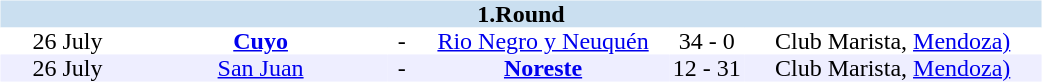<table table width=700>
<tr>
<td width=700 valign="top"><br><table border=0 cellspacing=0 cellpadding=0 style="font-size: 100%; border-collapse: collapse;" width=100%>
<tr bgcolor="#CADFF0">
<td style="font-size:100%"; align="center" colspan="6"><strong>1.Round</strong></td>
</tr>
<tr align=center bgcolor=#FFFFFF>
<td width=90>26 July</td>
<td width=170><strong><a href='#'>Cuyo</a></strong></td>
<td width=20>-</td>
<td width=170><a href='#'>Rio Negro y Neuquén</a></td>
<td width=50>34 - 0</td>
<td width=200>Club Marista, <a href='#'>Mendoza)</a></td>
</tr>
<tr align=center bgcolor=#EEEEFF>
<td width=90>26 July</td>
<td width=170><a href='#'>San Juan</a></td>
<td width=20>-</td>
<td width=170><strong><a href='#'>Noreste</a></strong></td>
<td width=50>12 - 31</td>
<td width=200>Club Marista, <a href='#'>Mendoza)</a></td>
</tr>
</table>
</td>
</tr>
</table>
